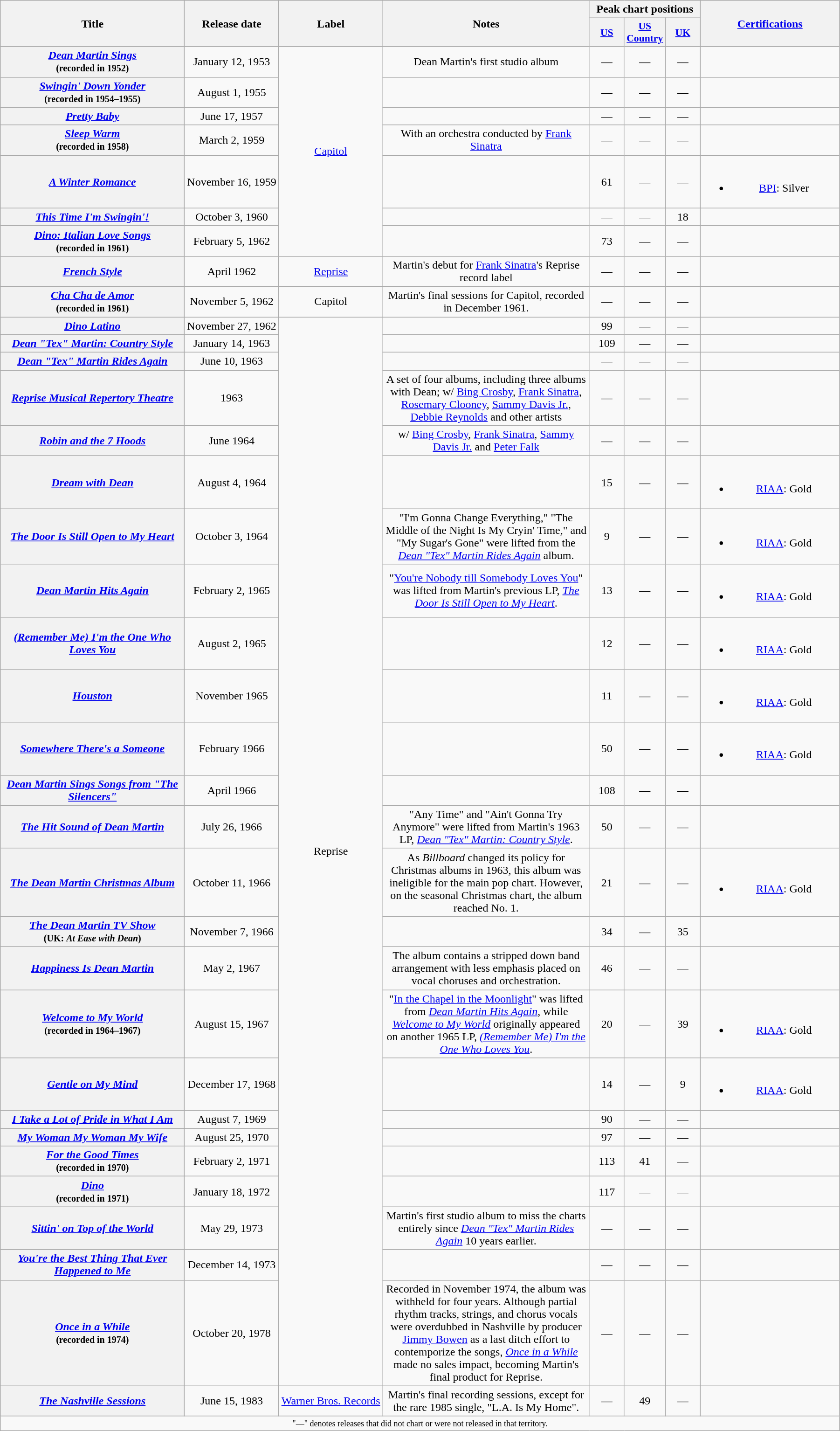<table class="wikitable plainrowheaders" style="text-align:center;">
<tr>
<th scope="col" rowspan="2" style="width:16em;">Title</th>
<th rowspan="2">Release date</th>
<th rowspan="2">Label</th>
<th rowspan="2" scope="col" style="width:18em;">Notes</th>
<th scope="col" colspan="3">Peak chart positions</th>
<th scope="col" rowspan="2" style="width:12em;"><a href='#'>Certifications</a></th>
</tr>
<tr>
<th scope="col" style="width:3em;font-size:90%;"><a href='#'>US</a><br></th>
<th scope="col" style="width:3em;font-size:90%;"><a href='#'>US Country</a><br></th>
<th scope="col" style="width:3em;font-size:90%;"><a href='#'>UK</a><br></th>
</tr>
<tr>
<th scope="row"><strong><em><a href='#'>Dean Martin Sings</a></em></strong><br><small>(recorded in 1952)</small></th>
<td>January 12, 1953</td>
<td rowspan="7"><a href='#'>Capitol</a></td>
<td>Dean Martin's first studio album</td>
<td>—</td>
<td>—</td>
<td>—</td>
<td></td>
</tr>
<tr>
<th scope="row"><strong><em><a href='#'>Swingin' Down Yonder</a></em></strong><br><small>(recorded in 1954–1955)</small></th>
<td>August 1, 1955</td>
<td></td>
<td>—</td>
<td>—</td>
<td>—</td>
<td></td>
</tr>
<tr>
<th scope="row"><strong><em><a href='#'>Pretty Baby</a></em></strong></th>
<td>June 17, 1957</td>
<td></td>
<td>—</td>
<td>—</td>
<td>—</td>
<td></td>
</tr>
<tr>
<th scope="row"><strong><em><a href='#'>Sleep Warm</a></em></strong> <br><small>(recorded in 1958)</small></th>
<td>March 2, 1959</td>
<td>With an orchestra conducted by <a href='#'>Frank Sinatra</a></td>
<td>—</td>
<td>—</td>
<td>—</td>
<td></td>
</tr>
<tr>
<th scope="row"><strong><em><a href='#'>A Winter Romance</a></em></strong></th>
<td>November 16, 1959</td>
<td></td>
<td>61</td>
<td>—</td>
<td>—</td>
<td><br><ul><li><a href='#'>BPI</a>: Silver</li></ul></td>
</tr>
<tr>
<th scope="row"><strong><em><a href='#'>This Time I'm Swingin'!</a></em></strong></th>
<td>October 3, 1960</td>
<td></td>
<td>—</td>
<td>—</td>
<td>18</td>
<td></td>
</tr>
<tr>
<th scope="row"><strong><em><a href='#'>Dino: Italian Love Songs</a></em></strong><br><small>(recorded in 1961)</small></th>
<td>February 5, 1962</td>
<td></td>
<td>73</td>
<td>—</td>
<td>—</td>
<td></td>
</tr>
<tr>
<th scope="row"><strong><em><a href='#'>French Style</a></em></strong></th>
<td>April 1962</td>
<td><a href='#'>Reprise</a></td>
<td>Martin's debut for <a href='#'>Frank Sinatra</a>'s Reprise record label</td>
<td>—</td>
<td>—</td>
<td>—</td>
<td></td>
</tr>
<tr>
<th scope="row"><strong><em><a href='#'>Cha Cha de Amor</a></em></strong><br><small>(recorded in 1961)</small></th>
<td>November 5, 1962</td>
<td>Capitol</td>
<td>Martin's final sessions for Capitol, recorded in December 1961.</td>
<td>—</td>
<td>—</td>
<td>—</td>
<td></td>
</tr>
<tr>
<th scope="row"><strong><em><a href='#'>Dino Latino</a></em></strong></th>
<td>November 27, 1962</td>
<td rowspan="25">Reprise</td>
<td></td>
<td>99</td>
<td>—</td>
<td>—</td>
<td></td>
</tr>
<tr>
<th scope="row"><strong><em><a href='#'>Dean "Tex" Martin: Country Style</a></em></strong></th>
<td>January 14, 1963</td>
<td></td>
<td>109</td>
<td>—</td>
<td>—</td>
<td></td>
</tr>
<tr>
<th scope="row"><strong><em><a href='#'>Dean "Tex" Martin Rides Again</a></em></strong></th>
<td>June 10, 1963</td>
<td></td>
<td>—</td>
<td>—</td>
<td>—</td>
<td></td>
</tr>
<tr>
<th scope="row"><strong><em><a href='#'>Reprise Musical Repertory Theatre</a></em></strong></th>
<td>1963</td>
<td>A set of four albums, including three albums with Dean; w/ <a href='#'>Bing Crosby</a>, <a href='#'>Frank Sinatra</a>, <a href='#'>Rosemary Clooney</a>, <a href='#'>Sammy Davis Jr.</a>, <a href='#'>Debbie Reynolds</a> and other artists</td>
<td>—</td>
<td>—</td>
<td>—</td>
<td></td>
</tr>
<tr>
<th scope="row"><strong><em><a href='#'><em>Robin and the 7 Hoods</em></a></em></strong></th>
<td>June 1964</td>
<td>w/ <a href='#'>Bing Crosby</a>, <a href='#'>Frank Sinatra</a>, <a href='#'>Sammy Davis Jr.</a> and <a href='#'>Peter Falk</a></td>
<td>—</td>
<td>—</td>
<td>—</td>
<td></td>
</tr>
<tr>
<th scope="row"><strong><em><a href='#'>Dream with Dean</a></em></strong></th>
<td>August 4, 1964</td>
<td></td>
<td>15</td>
<td>—</td>
<td>—</td>
<td><br><ul><li><a href='#'>RIAA</a>: Gold</li></ul></td>
</tr>
<tr>
<th scope="row"><strong><em><a href='#'>The Door Is Still Open to My Heart</a></em></strong></th>
<td>October 3, 1964</td>
<td>"I'm Gonna Change Everything," "The Middle of the Night Is My Cryin' Time," and "My Sugar's Gone" were lifted from the <em><a href='#'>Dean "Tex" Martin Rides Again</a></em> album.</td>
<td>9</td>
<td>—</td>
<td>—</td>
<td><br><ul><li><a href='#'>RIAA</a>: Gold</li></ul></td>
</tr>
<tr>
<th scope="row"><strong><em><a href='#'>Dean Martin Hits Again</a></em></strong></th>
<td>February 2, 1965</td>
<td>"<a href='#'>You're Nobody till Somebody Loves You</a>" was lifted from Martin's previous LP, <em><a href='#'>The Door Is Still Open to My Heart</a></em>.</td>
<td>13</td>
<td>—</td>
<td>—</td>
<td><br><ul><li><a href='#'>RIAA</a>: Gold</li></ul></td>
</tr>
<tr>
<th scope="row"><strong><em><a href='#'>(Remember Me) I'm the One Who Loves You</a></em></strong></th>
<td>August 2, 1965</td>
<td></td>
<td>12</td>
<td>—</td>
<td>—</td>
<td><br><ul><li><a href='#'>RIAA</a>: Gold</li></ul></td>
</tr>
<tr>
<th scope="row"><strong><em><a href='#'>Houston</a></em></strong></th>
<td>November 1965</td>
<td></td>
<td>11</td>
<td>—</td>
<td>—</td>
<td><br><ul><li><a href='#'>RIAA</a>: Gold</li></ul></td>
</tr>
<tr>
<th scope="row"><strong><em><a href='#'>Somewhere There's a Someone</a></em></strong></th>
<td>February 1966</td>
<td></td>
<td>50</td>
<td>—</td>
<td>—</td>
<td><br><ul><li><a href='#'>RIAA</a>: Gold</li></ul></td>
</tr>
<tr>
<th scope="row"><strong><em><a href='#'>Dean Martin Sings Songs from "The Silencers"</a></em></strong></th>
<td>April 1966</td>
<td></td>
<td>108</td>
<td>—</td>
<td>—</td>
<td></td>
</tr>
<tr>
<th scope="row"><strong><em><a href='#'>The Hit Sound of Dean Martin</a></em></strong></th>
<td>July 26, 1966</td>
<td>"Any Time" and "Ain't Gonna Try Anymore" were lifted from Martin's 1963 LP, <em><a href='#'>Dean "Tex" Martin: Country Style</a></em>.</td>
<td>50</td>
<td>—</td>
<td>—</td>
<td></td>
</tr>
<tr>
<th scope="row"><strong><em><a href='#'>The Dean Martin Christmas Album</a></em></strong></th>
<td>October 11, 1966</td>
<td>As <em>Billboard</em> changed its policy for Christmas albums in 1963, this album was ineligible for the main pop chart. However, on the seasonal Christmas chart, the album reached No. 1.</td>
<td>21</td>
<td>—</td>
<td>—</td>
<td><br><ul><li><a href='#'>RIAA</a>: Gold</li></ul></td>
</tr>
<tr>
<th scope="row"><strong><em><a href='#'>The Dean Martin TV Show</a></em></strong><br><small>(UK: <strong><em>At Ease with Dean</em></strong>)</small></th>
<td>November 7, 1966</td>
<td></td>
<td>34</td>
<td>—</td>
<td>35</td>
<td></td>
</tr>
<tr>
<th scope="row"><strong><em><a href='#'>Happiness Is Dean Martin</a></em></strong></th>
<td>May 2, 1967</td>
<td>The album contains a stripped down band arrangement with less emphasis placed on vocal choruses and orchestration.</td>
<td>46</td>
<td>—</td>
<td>—</td>
<td></td>
</tr>
<tr>
<th scope="row"><strong><em><a href='#'>Welcome to My World</a></em></strong><br><small>(recorded in 1964–1967)</small></th>
<td>August 15, 1967</td>
<td>"<a href='#'>In the Chapel in the Moonlight</a>" was lifted from <em><a href='#'>Dean Martin Hits Again</a></em>, while <em><a href='#'>Welcome to My World</a></em> originally appeared on another 1965 LP, <em><a href='#'>(Remember Me) I'm the One Who Loves You</a></em>.</td>
<td>20</td>
<td>—</td>
<td>39</td>
<td><br><ul><li><a href='#'>RIAA</a>: Gold</li></ul></td>
</tr>
<tr>
<th scope="row"><strong><em><a href='#'>Gentle on My Mind</a></em></strong></th>
<td>December 17, 1968</td>
<td></td>
<td>14</td>
<td>—</td>
<td>9</td>
<td><br><ul><li><a href='#'>RIAA</a>: Gold</li></ul></td>
</tr>
<tr>
<th scope="row"><strong><em><a href='#'>I Take a Lot of Pride in What I Am</a></em></strong></th>
<td>August 7, 1969</td>
<td></td>
<td>90</td>
<td>—</td>
<td>—</td>
<td></td>
</tr>
<tr>
<th scope="row"><strong><em><a href='#'>My Woman My Woman My Wife</a></em></strong></th>
<td>August 25, 1970</td>
<td></td>
<td>97</td>
<td>—</td>
<td>—</td>
<td></td>
</tr>
<tr>
<th scope="row"><strong><em><a href='#'>For the Good Times</a></em></strong><br><small>(recorded in 1970)</small></th>
<td>February 2, 1971</td>
<td></td>
<td>113</td>
<td>41</td>
<td>—</td>
<td></td>
</tr>
<tr>
<th scope="row"><strong><em><a href='#'>Dino</a></em></strong><br><small>(recorded in 1971)</small></th>
<td>January 18, 1972</td>
<td></td>
<td>117</td>
<td>—</td>
<td>—</td>
<td></td>
</tr>
<tr>
<th scope="row"><strong><em><a href='#'>Sittin' on Top of the World</a></em></strong></th>
<td>May 29, 1973</td>
<td>Martin's first studio album to miss the charts entirely since <em><a href='#'>Dean "Tex" Martin Rides Again</a></em> 10 years earlier.</td>
<td>—</td>
<td>—</td>
<td>—</td>
<td></td>
</tr>
<tr>
<th scope="row"><strong><em><a href='#'>You're the Best Thing That Ever Happened to Me</a></em></strong></th>
<td>December 14, 1973</td>
<td></td>
<td>—</td>
<td>—</td>
<td>—</td>
<td></td>
</tr>
<tr>
<th scope="row"><strong><em><a href='#'>Once in a While</a></em></strong><br><small>(recorded in 1974)</small></th>
<td>October 20, 1978</td>
<td>Recorded in November 1974, the album was withheld for four years. Although partial rhythm tracks, strings, and chorus vocals were overdubbed in Nashville by producer <a href='#'>Jimmy Bowen</a> as a last ditch effort to contemporize the songs, <em><a href='#'>Once in a While</a></em> made no sales impact, becoming Martin's final product for Reprise.</td>
<td>—</td>
<td>—</td>
<td>—</td>
<td></td>
</tr>
<tr>
<th scope="row"><strong><em><a href='#'>The Nashville Sessions</a></em></strong></th>
<td>June 15, 1983</td>
<td><a href='#'>Warner Bros. Records</a></td>
<td>Martin's final recording sessions, except for the rare 1985 single, "L.A. Is My Home".</td>
<td>—</td>
<td>49</td>
<td>—</td>
<td></td>
</tr>
<tr>
<td colspan="8" style="text-align:center; font-size:9pt;">"—" denotes releases that did not chart or were not released in that territory.</td>
</tr>
</table>
